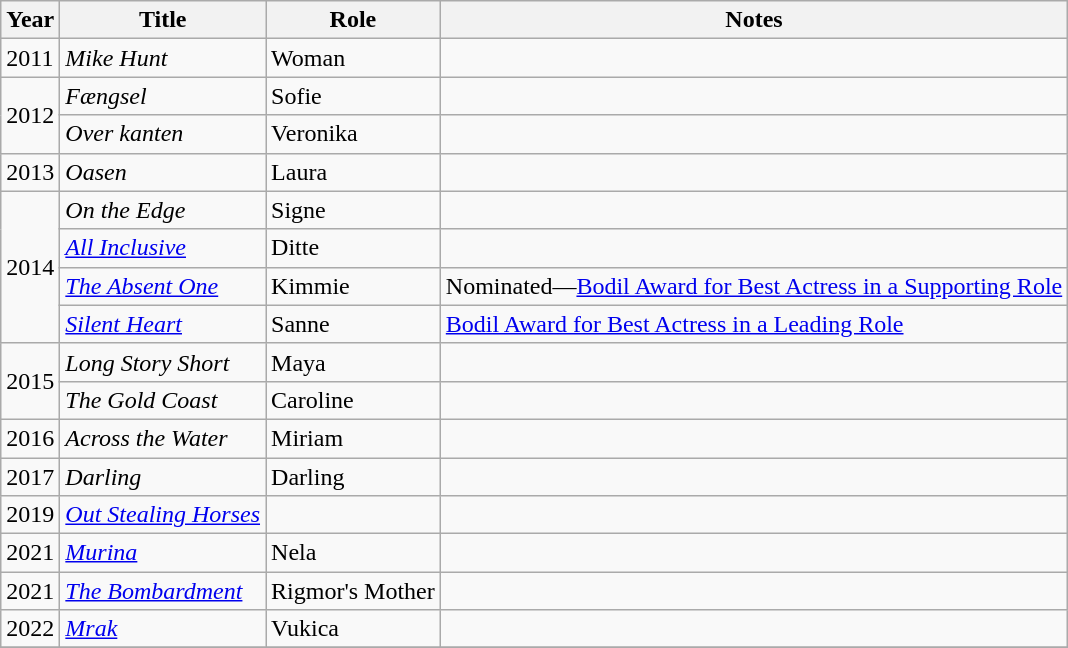<table class="wikitable sortable">
<tr>
<th>Year</th>
<th>Title</th>
<th>Role</th>
<th class="unsortable">Notes</th>
</tr>
<tr>
<td>2011</td>
<td><em>Mike Hunt</em></td>
<td>Woman</td>
<td></td>
</tr>
<tr>
<td rowspan="2">2012</td>
<td><em>Fængsel</em></td>
<td>Sofie</td>
<td></td>
</tr>
<tr>
<td><em>Over kanten</em></td>
<td>Veronika</td>
<td></td>
</tr>
<tr>
<td>2013</td>
<td><em>Oasen</em></td>
<td>Laura</td>
<td></td>
</tr>
<tr>
<td rowspan="4">2014</td>
<td><em>On the Edge</em></td>
<td>Signe</td>
<td></td>
</tr>
<tr>
<td><em><a href='#'>All Inclusive</a></em></td>
<td>Ditte</td>
<td></td>
</tr>
<tr>
<td><em><a href='#'>The Absent One</a></em></td>
<td>Kimmie</td>
<td>Nominated—<a href='#'>Bodil Award for Best Actress in a Supporting Role</a></td>
</tr>
<tr>
<td><em><a href='#'>Silent Heart</a></em></td>
<td>Sanne</td>
<td><a href='#'>Bodil Award for Best Actress in a Leading Role</a></td>
</tr>
<tr>
<td rowspan="2">2015</td>
<td><em>Long Story Short</em></td>
<td>Maya</td>
<td></td>
</tr>
<tr>
<td><em>The Gold Coast</em></td>
<td>Caroline</td>
<td></td>
</tr>
<tr>
<td>2016</td>
<td><em>Across the Water</em></td>
<td>Miriam</td>
<td></td>
</tr>
<tr>
<td>2017</td>
<td><em>Darling</em></td>
<td>Darling</td>
<td></td>
</tr>
<tr>
<td>2019</td>
<td><em><a href='#'>Out Stealing Horses</a></em></td>
<td></td>
<td></td>
</tr>
<tr>
<td>2021</td>
<td><em><a href='#'>Murina</a></em></td>
<td>Nela</td>
<td></td>
</tr>
<tr>
<td>2021</td>
<td><em><a href='#'>The Bombardment</a></em></td>
<td>Rigmor's Mother</td>
<td></td>
</tr>
<tr>
<td>2022</td>
<td><em><a href='#'>Mrak</a></em></td>
<td>Vukica</td>
<td></td>
</tr>
<tr>
</tr>
</table>
